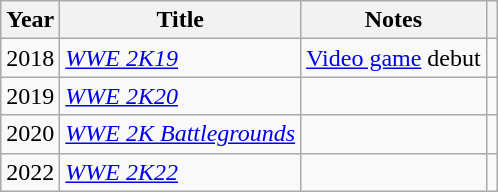<table class="wikitable">
<tr>
<th>Year</th>
<th>Title</th>
<th>Notes</th>
<th></th>
</tr>
<tr>
<td>2018</td>
<td><em><a href='#'>WWE 2K19</a></em></td>
<td><a href='#'>Video game</a> debut</td>
<td></td>
</tr>
<tr>
<td>2019</td>
<td><em><a href='#'>WWE 2K20</a></em></td>
<td></td>
<td></td>
</tr>
<tr>
<td>2020</td>
<td><em><a href='#'>WWE 2K Battlegrounds</a></em></td>
<td></td>
<td></td>
</tr>
<tr>
<td>2022</td>
<td><em><a href='#'>WWE 2K22</a></em></td>
<td></td>
<td></td>
</tr>
</table>
